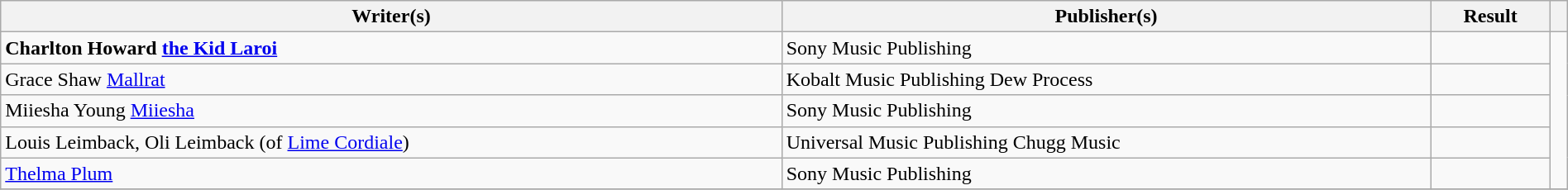<table class="wikitable" width=100%>
<tr>
<th scope="col">Writer(s)</th>
<th scope="col">Publisher(s)</th>
<th scope="col">Result</th>
<th scope="col"></th>
</tr>
<tr>
<td><strong>Charlton Howard  <a href='#'>the Kid Laroi</a></strong></td>
<td>Sony Music Publishing</td>
<td></td>
<td rowspan="5"><br></td>
</tr>
<tr>
<td>Grace Shaw  <a href='#'>Mallrat</a></td>
<td>Kobalt Music Publishing  Dew Process</td>
<td></td>
</tr>
<tr>
<td>Miiesha Young  <a href='#'>Miiesha</a></td>
<td>Sony Music Publishing</td>
<td></td>
</tr>
<tr>
<td>Louis Leimback, Oli Leimback (of <a href='#'>Lime Cordiale</a>)</td>
<td>Universal Music Publishing  Chugg Music</td>
<td></td>
</tr>
<tr>
<td><a href='#'>Thelma Plum</a></td>
<td>Sony Music Publishing</td>
<td></td>
</tr>
<tr>
</tr>
</table>
